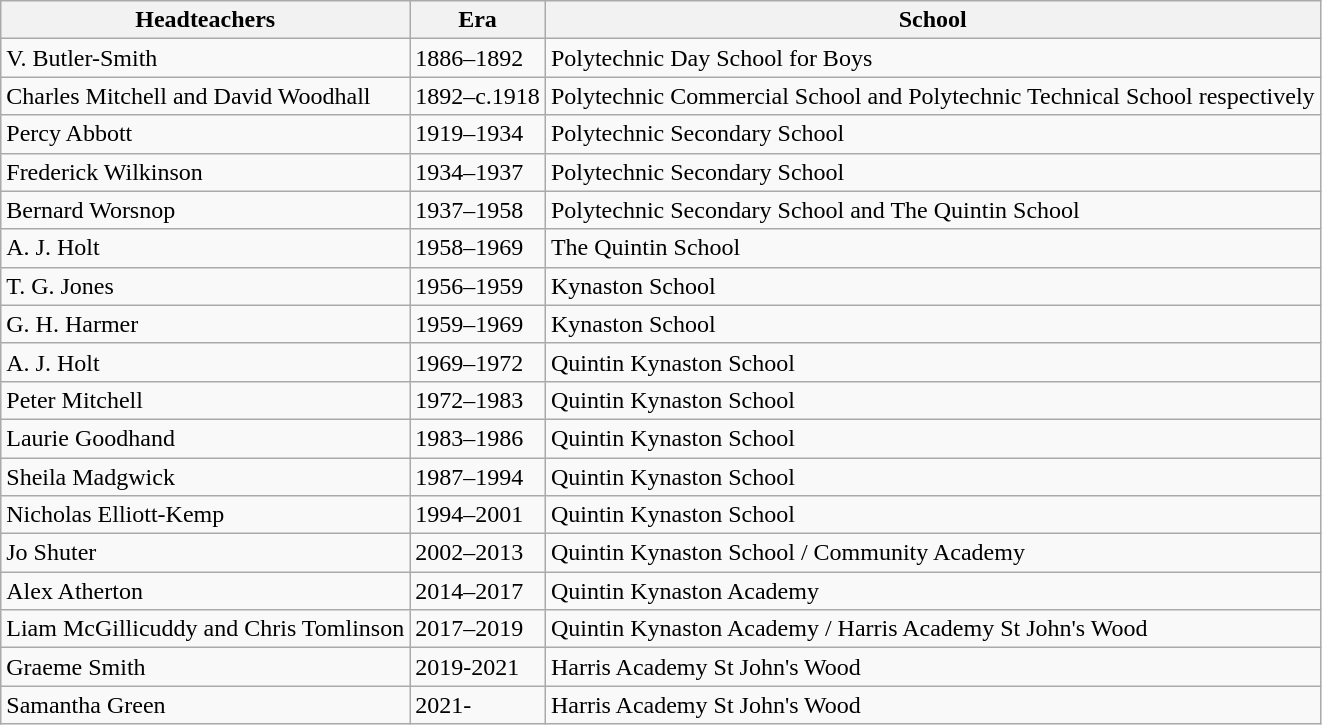<table class="wikitable">
<tr>
<th>Headteachers</th>
<th>Era</th>
<th>School</th>
</tr>
<tr>
<td>V. Butler-Smith</td>
<td>1886–1892</td>
<td>Polytechnic Day School for Boys</td>
</tr>
<tr>
<td>Charles Mitchell and David Woodhall</td>
<td>1892–c.1918</td>
<td>Polytechnic Commercial School and Polytechnic Technical School respectively</td>
</tr>
<tr>
<td>Percy Abbott</td>
<td>1919–1934</td>
<td>Polytechnic Secondary School</td>
</tr>
<tr>
<td>Frederick Wilkinson</td>
<td>1934–1937</td>
<td>Polytechnic Secondary School</td>
</tr>
<tr>
<td>Bernard Worsnop</td>
<td>1937–1958</td>
<td>Polytechnic Secondary School and The Quintin School</td>
</tr>
<tr>
<td>A. J. Holt</td>
<td>1958–1969</td>
<td>The Quintin School</td>
</tr>
<tr>
<td>T. G. Jones</td>
<td>1956–1959</td>
<td>Kynaston School</td>
</tr>
<tr>
<td>G. H. Harmer</td>
<td>1959–1969</td>
<td>Kynaston School</td>
</tr>
<tr>
<td>A. J. Holt</td>
<td>1969–1972</td>
<td>Quintin Kynaston School</td>
</tr>
<tr>
<td>Peter Mitchell</td>
<td>1972–1983</td>
<td>Quintin Kynaston School</td>
</tr>
<tr>
<td>Laurie Goodhand</td>
<td>1983–1986</td>
<td>Quintin Kynaston School</td>
</tr>
<tr>
<td>Sheila Madgwick</td>
<td>1987–1994</td>
<td>Quintin Kynaston School</td>
</tr>
<tr>
<td>Nicholas Elliott-Kemp</td>
<td>1994–2001</td>
<td>Quintin Kynaston School</td>
</tr>
<tr>
<td>Jo Shuter</td>
<td>2002–2013</td>
<td>Quintin Kynaston School / Community Academy</td>
</tr>
<tr>
<td>Alex Atherton</td>
<td>2014–2017</td>
<td>Quintin Kynaston Academy</td>
</tr>
<tr>
<td>Liam McGillicuddy and Chris Tomlinson </td>
<td>2017–2019</td>
<td>Quintin Kynaston Academy / Harris Academy St John's Wood</td>
</tr>
<tr>
<td>Graeme Smith</td>
<td>2019-2021</td>
<td>Harris Academy St John's Wood</td>
</tr>
<tr>
<td>Samantha Green </td>
<td>2021-</td>
<td>Harris Academy St John's Wood</td>
</tr>
</table>
